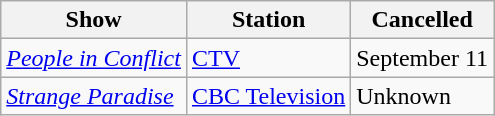<table class="wikitable">
<tr>
<th>Show</th>
<th>Station</th>
<th>Cancelled</th>
</tr>
<tr>
<td><em><a href='#'>People in Conflict</a></em></td>
<td><a href='#'>CTV</a></td>
<td>September 11</td>
</tr>
<tr>
<td><em><a href='#'>Strange Paradise</a></em></td>
<td><a href='#'>CBC Television</a></td>
<td>Unknown</td>
</tr>
</table>
